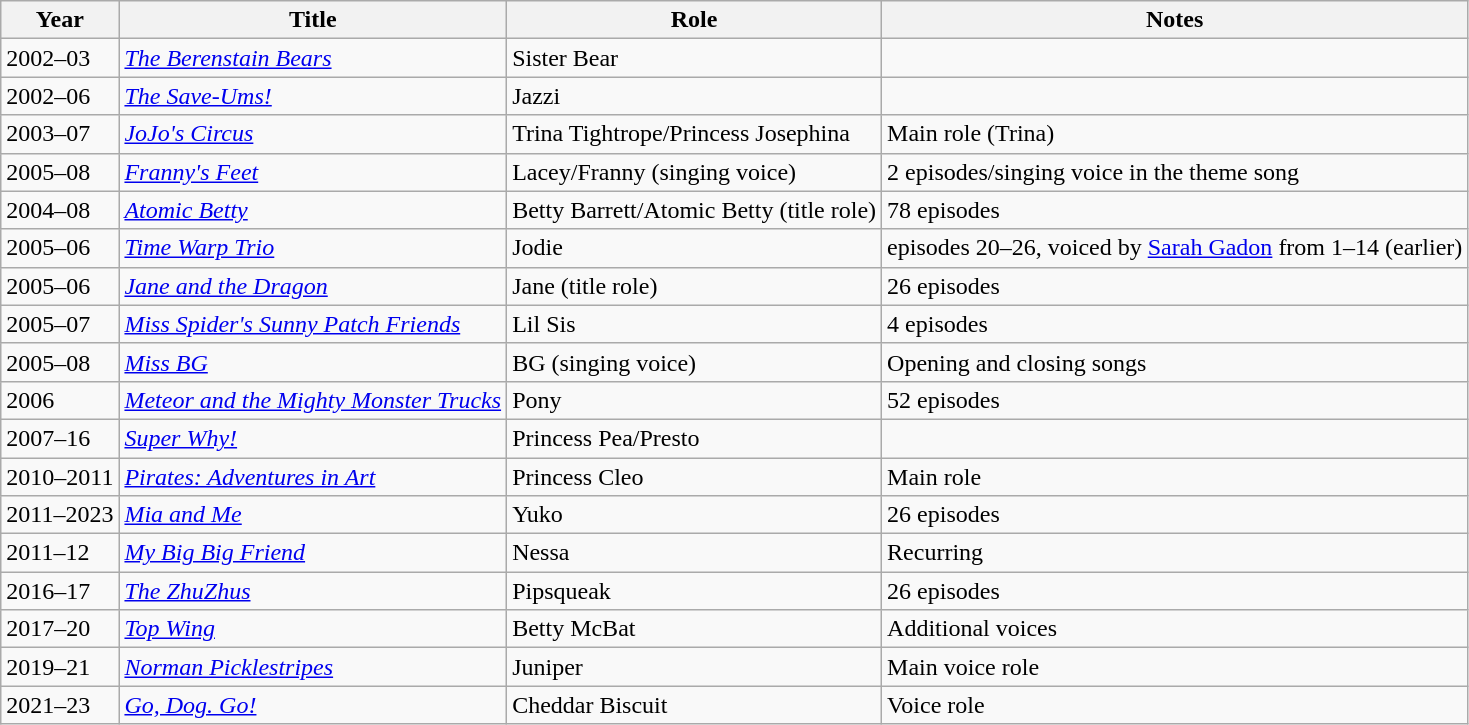<table class="wikitable sortable">
<tr>
<th>Year</th>
<th>Title</th>
<th>Role</th>
<th class="unsortable">Notes</th>
</tr>
<tr>
<td>2002–03</td>
<td data-sort-value="Berenstain Bears, The"><em><a href='#'>The Berenstain Bears</a></em></td>
<td>Sister Bear</td>
<td></td>
</tr>
<tr>
<td>2002–06</td>
<td data-sort-value="Save-Ums!, The"><em><a href='#'>The Save-Ums!</a></em></td>
<td>Jazzi</td>
<td></td>
</tr>
<tr>
<td>2003–07</td>
<td><em><a href='#'>JoJo's Circus</a></em></td>
<td>Trina Tightrope/Princess Josephina</td>
<td>Main role (Trina)</td>
</tr>
<tr>
<td>2005–08</td>
<td><em><a href='#'>Franny's Feet</a></em></td>
<td>Lacey/Franny (singing voice)</td>
<td>2 episodes/singing voice in the theme song</td>
</tr>
<tr>
<td>2004–08</td>
<td><em><a href='#'>Atomic Betty</a></em></td>
<td>Betty Barrett/Atomic Betty (title role)</td>
<td>78 episodes</td>
</tr>
<tr>
<td>2005–06</td>
<td><em><a href='#'>Time Warp Trio</a></em></td>
<td>Jodie</td>
<td>episodes 20–26, voiced by <a href='#'>Sarah Gadon</a> from 1–14 (earlier)</td>
</tr>
<tr>
<td>2005–06</td>
<td><em><a href='#'>Jane and the Dragon</a></em></td>
<td>Jane (title role)</td>
<td>26 episodes</td>
</tr>
<tr>
<td>2005–07</td>
<td><em><a href='#'>Miss Spider's Sunny Patch Friends</a></em></td>
<td>Lil Sis</td>
<td>4 episodes</td>
</tr>
<tr>
<td>2005–08</td>
<td><em><a href='#'>Miss BG</a></em></td>
<td>BG (singing voice)</td>
<td>Opening and closing songs</td>
</tr>
<tr>
<td>2006</td>
<td><em><a href='#'>Meteor and the Mighty Monster Trucks</a></em></td>
<td>Pony</td>
<td>52 episodes</td>
</tr>
<tr>
<td>2007–16</td>
<td><em><a href='#'>Super Why!</a></em></td>
<td>Princess Pea/Presto</td>
<td></td>
</tr>
<tr>
<td>2010–2011</td>
<td><em><a href='#'>Pirates: Adventures in Art</a></em></td>
<td>Princess Cleo</td>
<td>Main role</td>
</tr>
<tr>
<td>2011–2023</td>
<td><em><a href='#'>Mia and Me</a></em></td>
<td>Yuko</td>
<td>26 episodes</td>
</tr>
<tr>
<td>2011–12</td>
<td><em><a href='#'>My Big Big Friend</a></em></td>
<td>Nessa</td>
<td>Recurring</td>
</tr>
<tr>
<td>2016–17</td>
<td data-sort-value="ZhuZhus, The"><em><a href='#'>The ZhuZhus</a></em></td>
<td>Pipsqueak</td>
<td>26 episodes</td>
</tr>
<tr>
<td>2017–20</td>
<td><em><a href='#'>Top Wing</a></em></td>
<td>Betty McBat</td>
<td>Additional voices</td>
</tr>
<tr>
<td>2019–21</td>
<td><em><a href='#'>Norman Picklestripes</a></em></td>
<td>Juniper</td>
<td>Main voice role</td>
</tr>
<tr>
<td>2021–23</td>
<td><em><a href='#'>Go, Dog. Go!</a></em></td>
<td>Cheddar Biscuit</td>
<td>Voice role</td>
</tr>
</table>
